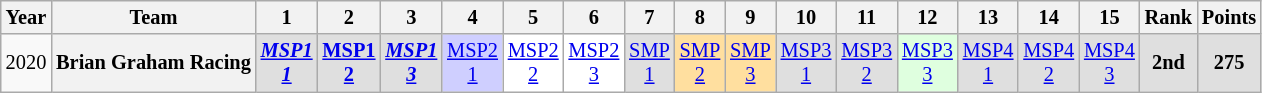<table class="wikitable" style="text-align:center; font-size:85%">
<tr>
<th>Year</th>
<th>Team</th>
<th>1</th>
<th>2</th>
<th>3</th>
<th>4</th>
<th>5</th>
<th>6</th>
<th>7</th>
<th>8</th>
<th>9</th>
<th>10</th>
<th>11</th>
<th>12</th>
<th>13</th>
<th>14</th>
<th>15</th>
<th>Rank</th>
<th>Points</th>
</tr>
<tr>
<td>2020</td>
<th nowrap>Brian Graham Racing</th>
<td style="background:#DFDFDF;"><strong><em><a href='#'>MSP1<br>1</a></em></strong><br></td>
<td style="background:#DFDFDF;"><strong><a href='#'>MSP1<br>2</a></strong><br></td>
<td style="background:#DFDFDF;"><strong><em><a href='#'>MSP1<br>3</a></em></strong><br></td>
<td style="background:#CFCFFF;"><a href='#'>MSP2<br>1</a><br></td>
<td style="background:#FFFFFF;"><a href='#'>MSP2<br>2</a><br></td>
<td style="background:#FFFFFF;"><a href='#'>MSP2<br>3</a><br></td>
<td style="background:#DFDFDF;"><a href='#'>SMP<br>1</a><br></td>
<td style="background:#FFDF9F;"><a href='#'>SMP<br>2</a><br></td>
<td style="background:#FFDF9F;"><a href='#'>SMP<br>3</a><br></td>
<td style="background:#DFDFDF;"><a href='#'>MSP3<br>1</a><br></td>
<td style="background:#DFDFDF;"><a href='#'>MSP3<br>2</a><br></td>
<td style="background:#DFFFDF;"><a href='#'>MSP3<br>3</a><br></td>
<td style="background:#DFDFDF;"><a href='#'>MSP4<br>1</a><br></td>
<td style="background:#DFDFDF;"><a href='#'>MSP4<br>2</a><br></td>
<td style="background:#DFDFDF;"><a href='#'>MSP4<br>3</a><br></td>
<th style="background:#DFDFDF;">2nd</th>
<th style="background:#DFDFDF;">275</th>
</tr>
</table>
